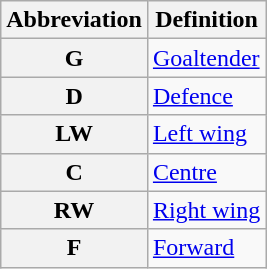<table class="wikitable">
<tr>
<th scope="col">Abbreviation</th>
<th scope="col">Definition</th>
</tr>
<tr>
<th scope="row">G</th>
<td><a href='#'>Goaltender</a></td>
</tr>
<tr>
<th scope="row">D</th>
<td><a href='#'>Defence</a></td>
</tr>
<tr>
<th scope="row">LW</th>
<td><a href='#'>Left wing</a></td>
</tr>
<tr>
<th scope="row">C</th>
<td><a href='#'>Centre</a></td>
</tr>
<tr>
<th scope="row">RW</th>
<td><a href='#'>Right wing</a></td>
</tr>
<tr>
<th scope="row">F</th>
<td><a href='#'>Forward</a></td>
</tr>
</table>
